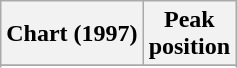<table class="wikitable sortable plainrowheaders" style="text-align:center">
<tr>
<th scope="col">Chart (1997)</th>
<th scope="col">Peak<br>position</th>
</tr>
<tr>
</tr>
<tr>
</tr>
</table>
